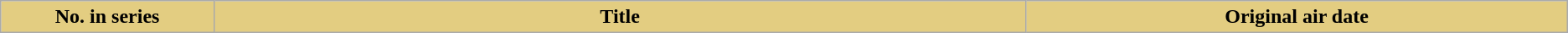<table class="wikitable plainrowheaders">
<tr>
<th style="background:#e3cd81; color:#000; width:3%;">No. in series</th>
<th ! style="background:#e3cd81; color:#000; width:12%;">Title</th>
<th ! style="background:#e3cd81; color:#000; width:8%;">Original air date<br>




</th>
</tr>
</table>
